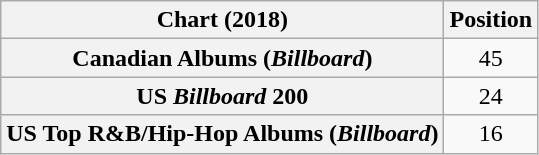<table class="wikitable sortable plainrowheaders" style="text-align:center">
<tr>
<th scope="col">Chart (2018)</th>
<th scope="col">Position</th>
</tr>
<tr>
<th scope="row">Canadian Albums (<em>Billboard</em>)</th>
<td>45</td>
</tr>
<tr>
<th scope="row">US <em>Billboard</em> 200</th>
<td>24</td>
</tr>
<tr>
<th scope="row">US Top R&B/Hip-Hop Albums (<em>Billboard</em>)</th>
<td>16</td>
</tr>
</table>
